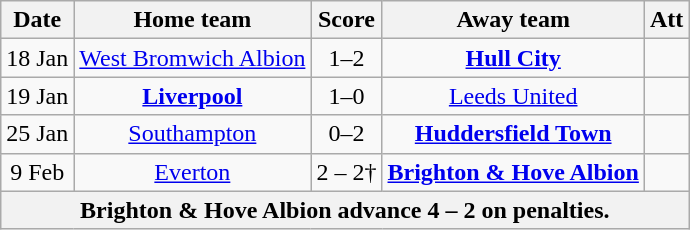<table class="wikitable" style="text-align:center">
<tr>
<th>Date</th>
<th>Home team</th>
<th>Score</th>
<th>Away team</th>
<th>Att</th>
</tr>
<tr>
<td>18 Jan</td>
<td><a href='#'>West Bromwich Albion</a></td>
<td>1–2</td>
<td><strong><a href='#'>Hull City</a></strong></td>
<td></td>
</tr>
<tr>
<td>19 Jan</td>
<td><strong><a href='#'>Liverpool</a></strong></td>
<td>1–0</td>
<td><a href='#'>Leeds United</a></td>
<td></td>
</tr>
<tr>
<td>25 Jan</td>
<td><a href='#'>Southampton</a></td>
<td>0–2</td>
<td><strong><a href='#'>Huddersfield Town</a></strong></td>
<td></td>
</tr>
<tr>
<td>9 Feb</td>
<td><a href='#'>Everton</a></td>
<td>2 – 2†</td>
<td><strong><a href='#'>Brighton & Hove Albion</a></strong></td>
<td></td>
</tr>
<tr>
<th colspan="5">Brighton & Hove Albion advance 4 – 2 on penalties.</th>
</tr>
</table>
